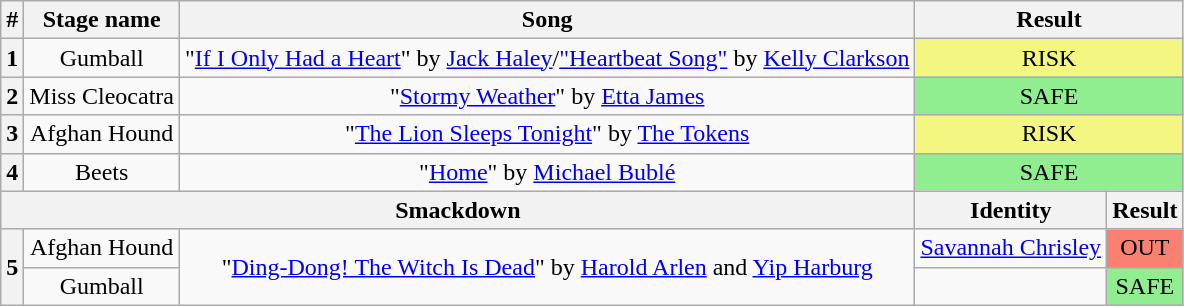<table class="wikitable plainrowheaders" style="text-align: center;">
<tr>
<th>#</th>
<th>Stage name</th>
<th>Song</th>
<th colspan=2>Result</th>
</tr>
<tr>
<th>1</th>
<td>Gumball</td>
<td>"<a href='#'>If I Only Had a Heart</a>" by <a href='#'>Jack Haley</a>/<a href='#'>"Heartbeat Song"</a> by <a href='#'>Kelly Clarkson</a></td>
<td colspan=2 bgcolor="#F3F781">RISK</td>
</tr>
<tr>
<th>2</th>
<td>Miss Cleocatra</td>
<td>"<a href='#'>Stormy Weather</a>" by <a href='#'>Etta James</a></td>
<td colspan=2 bgcolor=lightgreen>SAFE</td>
</tr>
<tr>
<th>3</th>
<td>Afghan Hound</td>
<td>"<a href='#'>The Lion Sleeps Tonight</a>" by <a href='#'>The Tokens</a></td>
<td colspan=2 bgcolor="#F3F781">RISK</td>
</tr>
<tr>
<th>4</th>
<td>Beets</td>
<td>"<a href='#'>Home</a>" by <a href='#'>Michael Bublé</a></td>
<td colspan=2 bgcolor=lightgreen>SAFE</td>
</tr>
<tr>
<th colspan=3>Smackdown</th>
<th>Identity</th>
<th>Result</th>
</tr>
<tr>
<th rowspan=2>5</th>
<td>Afghan Hound</td>
<td rowspan=2>"<a href='#'>Ding-Dong! The Witch Is Dead</a>" by <a href='#'>Harold Arlen</a> and <a href='#'>Yip Harburg</a></td>
<td><a href='#'>Savannah Chrisley</a></td>
<td bgcolor=salmon>OUT</td>
</tr>
<tr>
<td>Gumball</td>
<td></td>
<td bgcolor=lightgreen>SAFE</td>
</tr>
</table>
